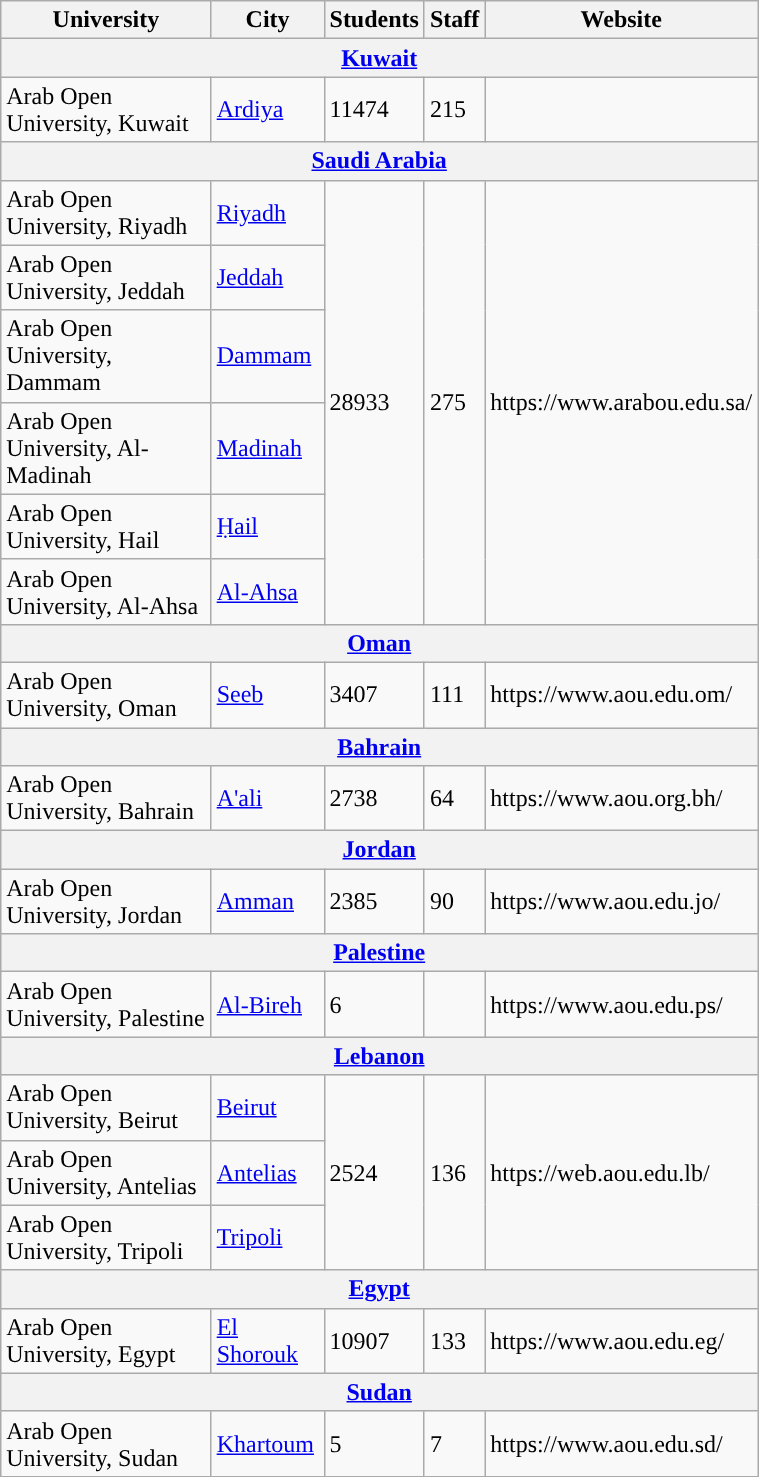<table class="wikitable" width="40%">
<tr>
<th>University</th>
<th>City</th>
<th>Students</th>
<th>Staff</th>
<th><strong>Website</strong></th>
</tr>
<tr>
<th colspan="5"><a href='#'>Kuwait</a></th>
</tr>
<tr>
<td>Arab Open University, Kuwait</td>
<td><a href='#'>Ardiya</a></td>
<td>11474</td>
<td>215</td>
<td></td>
</tr>
<tr>
<th colspan="5"><a href='#'>Saudi Arabia</a></th>
</tr>
<tr>
<td>Arab Open University, Riyadh</td>
<td><a href='#'>Riyadh</a></td>
<td rowspan="6">28933</td>
<td rowspan="6">275</td>
<td rowspan="6">https://www.arabou.edu.sa/</td>
</tr>
<tr>
<td>Arab Open University, Jeddah</td>
<td><a href='#'>Jeddah</a></td>
</tr>
<tr>
<td>Arab Open University, Dammam</td>
<td><a href='#'>Dammam</a></td>
</tr>
<tr>
<td>Arab Open University, Al-Madinah</td>
<td><a href='#'>Madinah</a></td>
</tr>
<tr>
<td>Arab Open University, Hail</td>
<td><a href='#'>Ḥail</a></td>
</tr>
<tr>
<td>Arab Open University, Al-Ahsa</td>
<td><a href='#'>Al-Ahsa</a></td>
</tr>
<tr>
<th colspan="5"><a href='#'>Oman</a></th>
</tr>
<tr>
<td>Arab Open University, Oman</td>
<td><a href='#'>Seeb</a></td>
<td>3407</td>
<td>111</td>
<td>https://www.aou.edu.om/</td>
</tr>
<tr>
<th colspan="5"><a href='#'>Bahrain</a></th>
</tr>
<tr>
<td>Arab Open University, Bahrain</td>
<td><a href='#'>A'ali</a></td>
<td>2738</td>
<td>64</td>
<td>https://www.aou.org.bh/</td>
</tr>
<tr>
<th colspan="5"><a href='#'>Jordan</a></th>
</tr>
<tr>
<td>Arab Open University, Jordan</td>
<td><a href='#'>Amman</a></td>
<td>2385</td>
<td>90</td>
<td>https://www.aou.edu.jo/</td>
</tr>
<tr>
<th colspan="5"><a href='#'>Palestine</a></th>
</tr>
<tr>
<td>Arab Open University, Palestine</td>
<td><a href='#'>Al-Bireh</a></td>
<td>6</td>
<td></td>
<td>https://www.aou.edu.ps/</td>
</tr>
<tr>
<th colspan="5"><a href='#'>Lebanon</a></th>
</tr>
<tr>
<td>Arab Open University, Beirut</td>
<td><a href='#'>Beirut</a></td>
<td rowspan="3">2524</td>
<td rowspan="3">136</td>
<td rowspan="3">https://web.aou.edu.lb/</td>
</tr>
<tr>
<td>Arab Open University, Antelias</td>
<td><a href='#'>Antelias</a></td>
</tr>
<tr>
<td>Arab Open University, Tripoli</td>
<td><a href='#'>Tripoli</a></td>
</tr>
<tr>
<th colspan="5"><a href='#'>Egypt</a></th>
</tr>
<tr>
<td>Arab Open University, Egypt</td>
<td><a href='#'>El Shorouk</a></td>
<td>10907</td>
<td>133</td>
<td>https://www.aou.edu.eg/</td>
</tr>
<tr>
<th colspan="5"><a href='#'>Sudan</a></th>
</tr>
<tr>
<td>Arab Open University, Sudan</td>
<td><a href='#'>Khartoum</a></td>
<td>5</td>
<td>7</td>
<td>https://www.aou.edu.sd/</td>
</tr>
</table>
